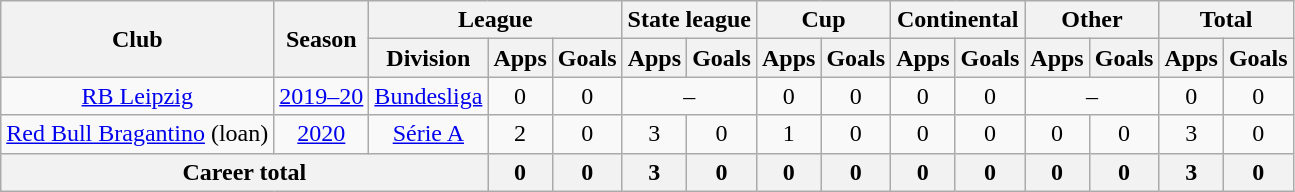<table class="wikitable" style="text-align: center">
<tr>
<th rowspan="2">Club</th>
<th rowspan="2">Season</th>
<th colspan="3">League</th>
<th colspan="2">State league</th>
<th colspan="2">Cup</th>
<th colspan="2">Continental</th>
<th colspan="2">Other</th>
<th colspan="2">Total</th>
</tr>
<tr>
<th>Division</th>
<th>Apps</th>
<th>Goals</th>
<th>Apps</th>
<th>Goals</th>
<th>Apps</th>
<th>Goals</th>
<th>Apps</th>
<th>Goals</th>
<th>Apps</th>
<th>Goals</th>
<th>Apps</th>
<th>Goals</th>
</tr>
<tr>
<td><a href='#'>RB Leipzig</a></td>
<td><a href='#'>2019–20</a></td>
<td><a href='#'>Bundesliga</a></td>
<td>0</td>
<td>0</td>
<td colspan="2">–</td>
<td>0</td>
<td>0</td>
<td>0</td>
<td>0</td>
<td colspan="2">–</td>
<td>0</td>
<td>0</td>
</tr>
<tr>
<td><a href='#'>Red Bull Bragantino</a> (loan)</td>
<td><a href='#'>2020</a></td>
<td><a href='#'>Série A</a></td>
<td>2</td>
<td>0</td>
<td>3</td>
<td>0</td>
<td>1</td>
<td>0</td>
<td>0</td>
<td>0</td>
<td>0</td>
<td>0</td>
<td>3</td>
<td>0</td>
</tr>
<tr>
<th colspan="3"><strong>Career total</strong></th>
<th>0</th>
<th>0</th>
<th>3</th>
<th>0</th>
<th>0</th>
<th>0</th>
<th>0</th>
<th>0</th>
<th>0</th>
<th>0</th>
<th>3</th>
<th>0</th>
</tr>
</table>
